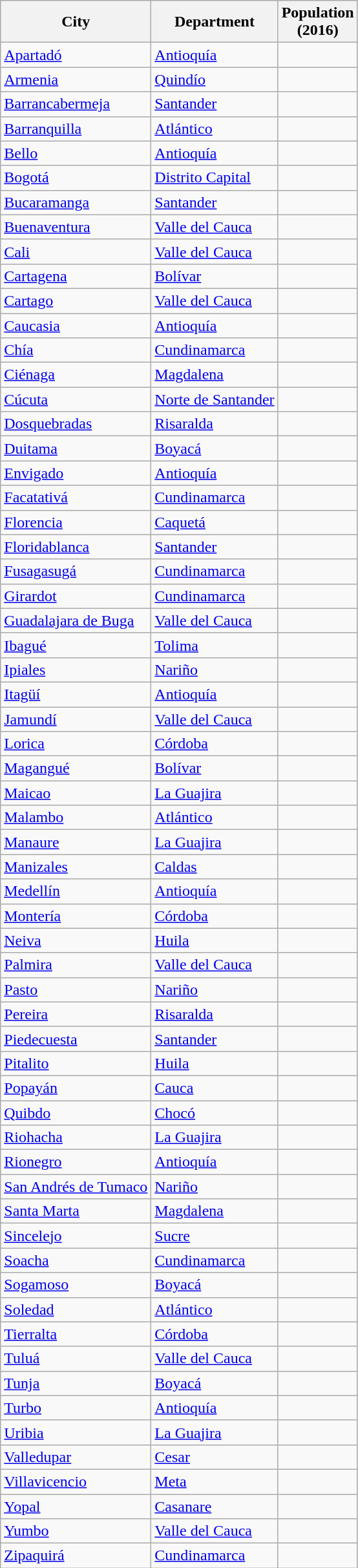<table class="wikitable sortable sticky-header col3right">
<tr>
<th>City</th>
<th>Department</th>
<th>Population<br>(2016)</th>
</tr>
<tr>
<td><a href='#'>Apartadó</a></td>
<td><a href='#'>Antioquía</a></td>
<td></td>
</tr>
<tr>
<td><a href='#'>Armenia</a></td>
<td><a href='#'>Quindío</a></td>
<td></td>
</tr>
<tr>
<td><a href='#'>Barrancabermeja</a></td>
<td><a href='#'>Santander</a></td>
<td></td>
</tr>
<tr>
<td><a href='#'>Barranquilla</a></td>
<td><a href='#'>Atlántico</a></td>
<td></td>
</tr>
<tr>
<td><a href='#'>Bello</a></td>
<td><a href='#'>Antioquía</a></td>
<td></td>
</tr>
<tr>
<td><a href='#'>Bogotá</a></td>
<td><a href='#'>Distrito Capital</a></td>
<td></td>
</tr>
<tr>
<td><a href='#'>Bucaramanga</a></td>
<td><a href='#'>Santander</a></td>
<td></td>
</tr>
<tr>
<td><a href='#'>Buenaventura</a></td>
<td><a href='#'>Valle del Cauca</a></td>
<td></td>
</tr>
<tr>
<td><a href='#'>Cali</a></td>
<td><a href='#'>Valle del Cauca</a></td>
<td></td>
</tr>
<tr>
<td><a href='#'>Cartagena</a></td>
<td><a href='#'>Bolívar</a></td>
<td></td>
</tr>
<tr>
<td><a href='#'>Cartago</a></td>
<td><a href='#'>Valle del Cauca</a></td>
<td></td>
</tr>
<tr>
<td><a href='#'>Caucasia</a></td>
<td><a href='#'>Antioquía</a></td>
<td></td>
</tr>
<tr>
<td><a href='#'>Chía</a></td>
<td><a href='#'>Cundinamarca</a></td>
<td></td>
</tr>
<tr>
<td><a href='#'>Ciénaga</a></td>
<td><a href='#'>Magdalena</a></td>
<td></td>
</tr>
<tr>
<td><a href='#'>Cúcuta</a></td>
<td><a href='#'>Norte de Santander</a></td>
<td></td>
</tr>
<tr>
<td><a href='#'>Dosquebradas</a></td>
<td><a href='#'>Risaralda</a></td>
<td></td>
</tr>
<tr>
<td><a href='#'>Duitama</a></td>
<td><a href='#'>Boyacá</a></td>
<td></td>
</tr>
<tr>
<td><a href='#'>Envigado</a></td>
<td><a href='#'>Antioquía</a></td>
<td></td>
</tr>
<tr>
<td><a href='#'>Facatativá</a></td>
<td><a href='#'>Cundinamarca</a></td>
<td></td>
</tr>
<tr>
<td><a href='#'>Florencia</a></td>
<td><a href='#'>Caquetá</a></td>
<td></td>
</tr>
<tr>
<td><a href='#'>Floridablanca</a></td>
<td><a href='#'>Santander</a></td>
<td></td>
</tr>
<tr>
<td><a href='#'>Fusagasugá</a></td>
<td><a href='#'>Cundinamarca</a></td>
<td></td>
</tr>
<tr>
<td><a href='#'>Girardot</a></td>
<td><a href='#'>Cundinamarca</a></td>
<td></td>
</tr>
<tr>
<td><a href='#'>Guadalajara de Buga</a></td>
<td><a href='#'>Valle del Cauca</a></td>
<td></td>
</tr>
<tr>
<td><a href='#'>Ibagué</a></td>
<td><a href='#'>Tolima</a></td>
<td></td>
</tr>
<tr>
<td><a href='#'>Ipiales</a></td>
<td><a href='#'>Nariño</a></td>
<td></td>
</tr>
<tr>
<td><a href='#'>Itagüí</a></td>
<td><a href='#'>Antioquía</a></td>
<td></td>
</tr>
<tr>
<td><a href='#'>Jamundí</a></td>
<td><a href='#'>Valle del Cauca</a></td>
<td></td>
</tr>
<tr>
<td><a href='#'>Lorica</a></td>
<td><a href='#'>Córdoba</a></td>
<td></td>
</tr>
<tr>
<td><a href='#'>Magangué</a></td>
<td><a href='#'>Bolívar</a></td>
<td></td>
</tr>
<tr>
<td><a href='#'>Maicao</a></td>
<td><a href='#'>La Guajira</a></td>
<td></td>
</tr>
<tr>
<td><a href='#'>Malambo</a></td>
<td><a href='#'>Atlántico</a></td>
<td></td>
</tr>
<tr>
<td><a href='#'>Manaure</a></td>
<td><a href='#'>La Guajira</a></td>
<td></td>
</tr>
<tr>
<td><a href='#'>Manizales</a></td>
<td><a href='#'>Caldas</a></td>
<td></td>
</tr>
<tr>
<td><a href='#'>Medellín</a></td>
<td><a href='#'>Antioquía</a></td>
<td></td>
</tr>
<tr>
<td><a href='#'>Montería</a></td>
<td><a href='#'>Córdoba</a></td>
<td></td>
</tr>
<tr>
<td><a href='#'>Neiva</a></td>
<td><a href='#'>Huila</a></td>
<td></td>
</tr>
<tr>
<td><a href='#'>Palmira</a></td>
<td><a href='#'>Valle del Cauca</a></td>
<td></td>
</tr>
<tr>
<td><a href='#'>Pasto</a></td>
<td><a href='#'>Nariño</a></td>
<td></td>
</tr>
<tr>
<td><a href='#'>Pereira</a></td>
<td><a href='#'>Risaralda</a></td>
<td></td>
</tr>
<tr>
<td><a href='#'>Piedecuesta</a></td>
<td><a href='#'>Santander</a></td>
<td></td>
</tr>
<tr>
<td><a href='#'>Pitalito</a></td>
<td><a href='#'>Huila</a></td>
<td></td>
</tr>
<tr>
<td><a href='#'>Popayán</a></td>
<td><a href='#'>Cauca</a></td>
<td></td>
</tr>
<tr>
<td><a href='#'>Quibdo</a></td>
<td><a href='#'>Chocó</a></td>
<td></td>
</tr>
<tr>
<td><a href='#'>Riohacha</a></td>
<td><a href='#'>La Guajira</a></td>
<td></td>
</tr>
<tr>
<td><a href='#'>Rionegro</a></td>
<td><a href='#'>Antioquía</a></td>
<td></td>
</tr>
<tr>
<td><a href='#'>San Andrés de Tumaco</a></td>
<td><a href='#'>Nariño</a></td>
<td></td>
</tr>
<tr>
<td><a href='#'>Santa Marta</a></td>
<td><a href='#'>Magdalena</a></td>
<td></td>
</tr>
<tr>
<td><a href='#'>Sincelejo</a></td>
<td><a href='#'>Sucre</a></td>
<td></td>
</tr>
<tr>
<td><a href='#'>Soacha</a></td>
<td><a href='#'>Cundinamarca</a></td>
<td></td>
</tr>
<tr>
<td><a href='#'>Sogamoso</a></td>
<td><a href='#'>Boyacá</a></td>
<td></td>
</tr>
<tr>
<td><a href='#'>Soledad</a></td>
<td><a href='#'>Atlántico</a></td>
<td></td>
</tr>
<tr>
<td><a href='#'>Tierralta</a></td>
<td><a href='#'>Córdoba</a></td>
<td></td>
</tr>
<tr>
<td><a href='#'>Tuluá</a></td>
<td><a href='#'>Valle del Cauca</a></td>
<td></td>
</tr>
<tr>
<td><a href='#'>Tunja</a></td>
<td><a href='#'>Boyacá</a></td>
<td></td>
</tr>
<tr>
<td><a href='#'>Turbo</a></td>
<td><a href='#'>Antioquía</a></td>
<td></td>
</tr>
<tr>
<td><a href='#'>Uribia</a></td>
<td><a href='#'>La Guajira</a></td>
<td></td>
</tr>
<tr>
<td><a href='#'>Valledupar</a></td>
<td><a href='#'>Cesar</a></td>
<td></td>
</tr>
<tr>
<td><a href='#'>Villavicencio</a></td>
<td><a href='#'>Meta</a></td>
<td></td>
</tr>
<tr>
<td><a href='#'>Yopal</a></td>
<td><a href='#'>Casanare</a></td>
<td></td>
</tr>
<tr>
<td><a href='#'>Yumbo</a></td>
<td><a href='#'>Valle del Cauca</a></td>
<td></td>
</tr>
<tr>
<td><a href='#'>Zipaquirá</a></td>
<td><a href='#'>Cundinamarca</a></td>
<td></td>
</tr>
</table>
